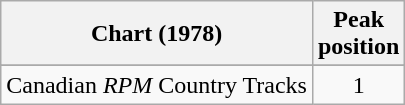<table class="wikitable sortable">
<tr>
<th align="left">Chart (1978)</th>
<th align="center">Peak<br>position</th>
</tr>
<tr>
</tr>
<tr>
<td align="left">Canadian <em>RPM</em> Country Tracks</td>
<td align="center">1</td>
</tr>
</table>
